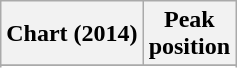<table class="wikitable sortable plainrowheaders">
<tr>
<th>Chart (2014)</th>
<th>Peak<br>position</th>
</tr>
<tr>
</tr>
<tr>
</tr>
<tr>
</tr>
<tr>
</tr>
<tr>
</tr>
</table>
